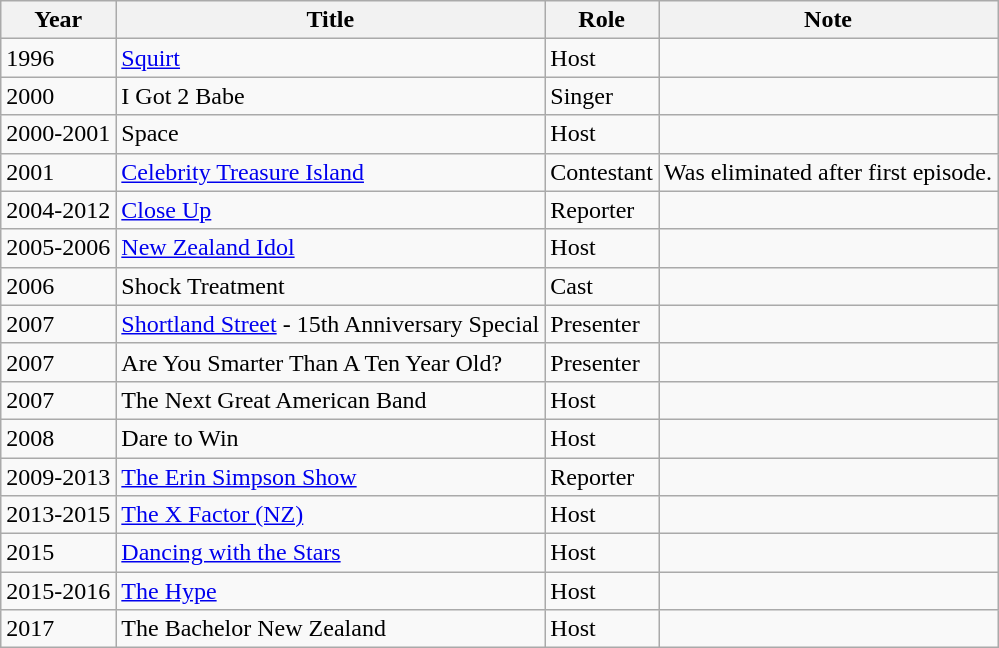<table class="wikitable sortable">
<tr>
<th>Year</th>
<th>Title</th>
<th>Role</th>
<th>Note</th>
</tr>
<tr>
<td>1996</td>
<td><a href='#'>Squirt</a></td>
<td>Host</td>
<td></td>
</tr>
<tr>
<td>2000</td>
<td>I Got 2 Babe</td>
<td>Singer</td>
<td></td>
</tr>
<tr>
<td>2000-2001</td>
<td>Space</td>
<td>Host</td>
<td></td>
</tr>
<tr>
<td>2001</td>
<td><a href='#'>Celebrity Treasure Island</a></td>
<td>Contestant</td>
<td>Was eliminated after first episode.</td>
</tr>
<tr>
<td>2004-2012</td>
<td><a href='#'>Close Up</a></td>
<td>Reporter</td>
<td></td>
</tr>
<tr>
<td>2005-2006</td>
<td><a href='#'>New Zealand Idol</a></td>
<td>Host</td>
<td></td>
</tr>
<tr>
<td>2006</td>
<td>Shock Treatment</td>
<td>Cast</td>
<td></td>
</tr>
<tr>
<td>2007</td>
<td><a href='#'>Shortland Street</a> - 15th Anniversary Special</td>
<td>Presenter</td>
<td></td>
</tr>
<tr>
<td>2007</td>
<td>Are You Smarter Than A Ten Year Old?</td>
<td>Presenter</td>
<td></td>
</tr>
<tr>
<td>2007</td>
<td>The Next Great American Band</td>
<td>Host</td>
<td></td>
</tr>
<tr>
<td>2008</td>
<td>Dare to Win</td>
<td>Host</td>
<td></td>
</tr>
<tr>
<td>2009-2013</td>
<td><a href='#'>The Erin Simpson Show</a></td>
<td>Reporter</td>
<td></td>
</tr>
<tr>
<td>2013-2015</td>
<td><a href='#'>The X Factor (NZ)</a></td>
<td>Host</td>
<td></td>
</tr>
<tr>
<td>2015</td>
<td><a href='#'>Dancing with the Stars</a></td>
<td>Host</td>
<td></td>
</tr>
<tr>
<td>2015-2016</td>
<td><a href='#'>The Hype</a></td>
<td>Host</td>
<td></td>
</tr>
<tr>
<td>2017</td>
<td>The Bachelor New Zealand</td>
<td>Host</td>
<td></td>
</tr>
</table>
